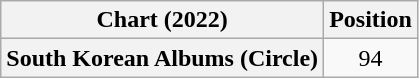<table class="wikitable plainrowheaders" style="text-align:center">
<tr>
<th scope="col">Chart (2022)</th>
<th scope="col">Position</th>
</tr>
<tr>
<th scope="row">South Korean Albums (Circle)</th>
<td>94</td>
</tr>
</table>
